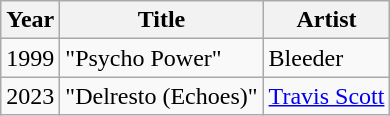<table class="wikitable">
<tr>
<th>Year</th>
<th>Title</th>
<th>Artist</th>
</tr>
<tr>
<td>1999</td>
<td>"Psycho Power"</td>
<td>Bleeder</td>
</tr>
<tr>
<td>2023</td>
<td>"Delresto (Echoes)"</td>
<td><a href='#'>Travis Scott</a></td>
</tr>
</table>
